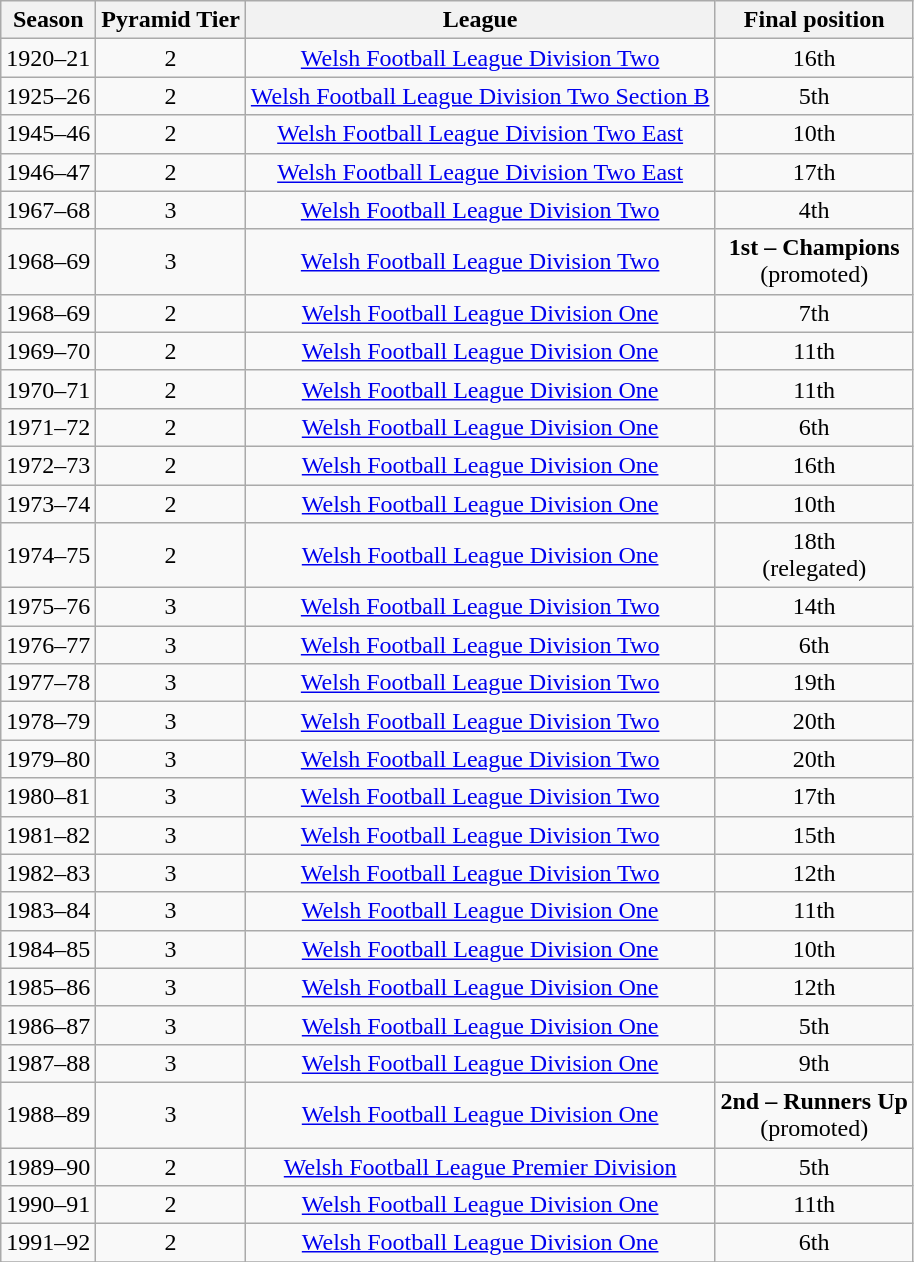<table class="wikitable" style="text-align: center">
<tr>
<th>Season</th>
<th>Pyramid Tier</th>
<th>League</th>
<th>Final position</th>
</tr>
<tr>
<td>1920–21</td>
<td>2</td>
<td><a href='#'>Welsh Football League Division Two</a></td>
<td>16th</td>
</tr>
<tr>
<td>1925–26</td>
<td>2</td>
<td><a href='#'>Welsh Football League Division Two Section B</a></td>
<td>5th</td>
</tr>
<tr>
<td>1945–46</td>
<td>2</td>
<td><a href='#'>Welsh Football League Division Two East</a></td>
<td>10th</td>
</tr>
<tr>
<td>1946–47</td>
<td>2</td>
<td><a href='#'>Welsh Football League Division Two East</a></td>
<td>17th</td>
</tr>
<tr>
<td>1967–68</td>
<td>3</td>
<td><a href='#'>Welsh Football League Division Two</a></td>
<td>4th</td>
</tr>
<tr>
<td>1968–69</td>
<td>3</td>
<td><a href='#'>Welsh Football League Division Two</a></td>
<td><strong>1st – Champions</strong><br>(promoted)</td>
</tr>
<tr>
<td>1968–69</td>
<td>2</td>
<td><a href='#'>Welsh Football League Division One</a></td>
<td>7th</td>
</tr>
<tr>
<td>1969–70</td>
<td>2</td>
<td><a href='#'>Welsh Football League Division One</a></td>
<td>11th</td>
</tr>
<tr>
<td>1970–71</td>
<td>2</td>
<td><a href='#'>Welsh Football League Division One</a></td>
<td>11th</td>
</tr>
<tr>
<td>1971–72</td>
<td>2</td>
<td><a href='#'>Welsh Football League Division One</a></td>
<td>6th</td>
</tr>
<tr>
<td>1972–73</td>
<td>2</td>
<td><a href='#'>Welsh Football League Division One</a></td>
<td>16th</td>
</tr>
<tr>
<td>1973–74</td>
<td>2</td>
<td><a href='#'>Welsh Football League Division One</a></td>
<td>10th</td>
</tr>
<tr>
<td>1974–75</td>
<td>2</td>
<td><a href='#'>Welsh Football League Division One</a></td>
<td>18th<br>(relegated)</td>
</tr>
<tr>
<td>1975–76</td>
<td>3</td>
<td><a href='#'>Welsh Football League Division Two</a></td>
<td>14th</td>
</tr>
<tr>
<td>1976–77</td>
<td>3</td>
<td><a href='#'>Welsh Football League Division Two</a></td>
<td>6th</td>
</tr>
<tr>
<td>1977–78</td>
<td>3</td>
<td><a href='#'>Welsh Football League Division Two</a></td>
<td>19th</td>
</tr>
<tr>
<td>1978–79</td>
<td>3</td>
<td><a href='#'>Welsh Football League Division Two</a></td>
<td>20th</td>
</tr>
<tr>
<td>1979–80</td>
<td>3</td>
<td><a href='#'>Welsh Football League Division Two</a></td>
<td>20th</td>
</tr>
<tr>
<td>1980–81</td>
<td>3</td>
<td><a href='#'>Welsh Football League Division Two</a></td>
<td>17th</td>
</tr>
<tr>
<td>1981–82</td>
<td>3</td>
<td><a href='#'>Welsh Football League Division Two</a></td>
<td>15th</td>
</tr>
<tr>
<td>1982–83</td>
<td>3</td>
<td><a href='#'>Welsh Football League Division Two</a></td>
<td>12th</td>
</tr>
<tr>
<td>1983–84</td>
<td>3</td>
<td><a href='#'>Welsh Football League Division One</a></td>
<td>11th</td>
</tr>
<tr>
<td>1984–85</td>
<td>3</td>
<td><a href='#'>Welsh Football League Division One</a></td>
<td>10th</td>
</tr>
<tr>
<td>1985–86</td>
<td>3</td>
<td><a href='#'>Welsh Football League Division One</a></td>
<td>12th</td>
</tr>
<tr>
<td>1986–87</td>
<td>3</td>
<td><a href='#'>Welsh Football League Division One</a></td>
<td>5th</td>
</tr>
<tr>
<td>1987–88</td>
<td>3</td>
<td><a href='#'>Welsh Football League Division One</a></td>
<td>9th</td>
</tr>
<tr>
<td>1988–89</td>
<td>3</td>
<td><a href='#'>Welsh Football League Division One</a></td>
<td><strong>2nd – Runners Up</strong><br>(promoted)</td>
</tr>
<tr>
<td>1989–90</td>
<td>2</td>
<td><a href='#'>Welsh Football League Premier Division</a></td>
<td>5th</td>
</tr>
<tr>
<td>1990–91</td>
<td>2</td>
<td><a href='#'>Welsh Football League Division One</a></td>
<td>11th</td>
</tr>
<tr>
<td>1991–92</td>
<td>2</td>
<td><a href='#'>Welsh Football League Division One</a></td>
<td>6th</td>
</tr>
<tr>
</tr>
<tr>
</tr>
</table>
